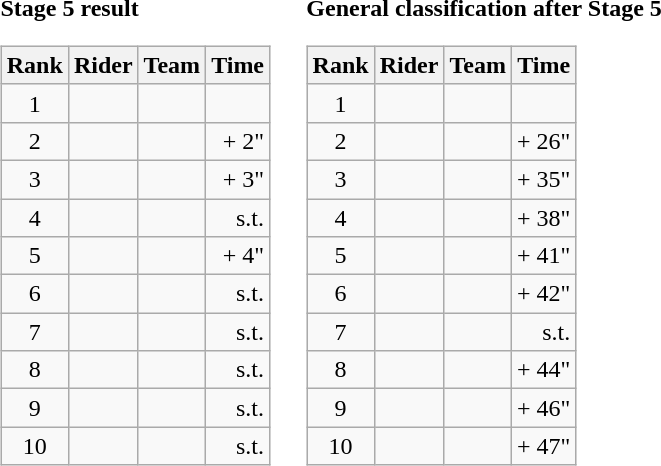<table>
<tr>
<td><strong>Stage 5 result</strong><br><table class="wikitable">
<tr>
<th scope="col">Rank</th>
<th scope="col">Rider</th>
<th scope="col">Team</th>
<th scope="col">Time</th>
</tr>
<tr>
<td style="text-align:center;">1</td>
<td></td>
<td></td>
<td style="text-align:right;"></td>
</tr>
<tr>
<td style="text-align:center;">2</td>
<td></td>
<td></td>
<td style="text-align:right;">+ 2"</td>
</tr>
<tr>
<td style="text-align:center;">3</td>
<td></td>
<td></td>
<td style="text-align:right;">+ 3"</td>
</tr>
<tr>
<td style="text-align:center;">4</td>
<td></td>
<td></td>
<td style="text-align:right;">s.t.</td>
</tr>
<tr>
<td style="text-align:center;">5</td>
<td></td>
<td></td>
<td style="text-align:right;">+ 4"</td>
</tr>
<tr>
<td style="text-align:center;">6</td>
<td></td>
<td></td>
<td style="text-align:right;">s.t.</td>
</tr>
<tr>
<td style="text-align:center;">7</td>
<td></td>
<td></td>
<td style="text-align:right;">s.t.</td>
</tr>
<tr>
<td style="text-align:center;">8</td>
<td></td>
<td></td>
<td style="text-align:right;">s.t.</td>
</tr>
<tr>
<td style="text-align:center;">9</td>
<td></td>
<td></td>
<td style="text-align:right;">s.t.</td>
</tr>
<tr>
<td style="text-align:center;">10</td>
<td></td>
<td></td>
<td style="text-align:right;">s.t.</td>
</tr>
</table>
</td>
<td></td>
<td><strong>General classification after Stage 5</strong><br><table class="wikitable">
<tr>
<th scope="col">Rank</th>
<th scope="col">Rider</th>
<th scope="col">Team</th>
<th scope="col">Time</th>
</tr>
<tr>
<td style="text-align:center;">1</td>
<td></td>
<td></td>
<td style="text-align:right;"></td>
</tr>
<tr>
<td style="text-align:center;">2</td>
<td></td>
<td></td>
<td style="text-align:right;">+ 26"</td>
</tr>
<tr>
<td style="text-align:center;">3</td>
<td></td>
<td></td>
<td style="text-align:right;">+ 35"</td>
</tr>
<tr>
<td style="text-align:center;">4</td>
<td></td>
<td></td>
<td style="text-align:right;">+ 38"</td>
</tr>
<tr>
<td style="text-align:center;">5</td>
<td></td>
<td></td>
<td style="text-align:right;">+ 41"</td>
</tr>
<tr>
<td style="text-align:center;">6</td>
<td></td>
<td></td>
<td style="text-align:right;">+ 42"</td>
</tr>
<tr>
<td style="text-align:center;">7</td>
<td></td>
<td></td>
<td style="text-align:right;">s.t.</td>
</tr>
<tr>
<td style="text-align:center;">8</td>
<td></td>
<td></td>
<td style="text-align:right;">+ 44"</td>
</tr>
<tr>
<td style="text-align:center;">9</td>
<td></td>
<td></td>
<td style="text-align:right;">+ 46"</td>
</tr>
<tr>
<td style="text-align:center;">10</td>
<td></td>
<td></td>
<td style="text-align:right;">+ 47"</td>
</tr>
</table>
</td>
</tr>
</table>
